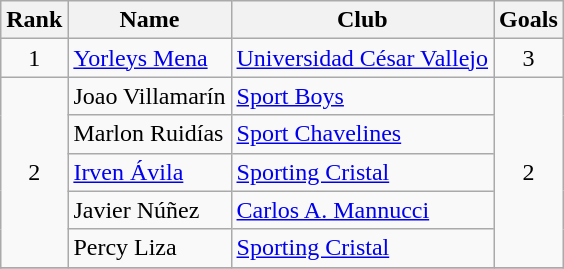<table class="wikitable" border="1">
<tr>
<th>Rank</th>
<th>Name</th>
<th>Club</th>
<th>Goals</th>
</tr>
<tr>
<td align=center>1</td>
<td> <a href='#'>Yorleys Mena</a></td>
<td><a href='#'>Universidad César Vallejo</a></td>
<td align=center>3</td>
</tr>
<tr>
<td rowspan=5 align=center>2</td>
<td> Joao Villamarín</td>
<td><a href='#'>Sport Boys</a></td>
<td rowspan=5 align=center>2</td>
</tr>
<tr>
<td> Marlon Ruidías</td>
<td><a href='#'>Sport Chavelines</a></td>
</tr>
<tr>
<td> <a href='#'>Irven Ávila</a></td>
<td><a href='#'>Sporting Cristal</a></td>
</tr>
<tr>
<td> Javier Núñez</td>
<td><a href='#'>Carlos A. Mannucci</a></td>
</tr>
<tr>
<td> Percy Liza</td>
<td><a href='#'>Sporting Cristal</a></td>
</tr>
<tr>
</tr>
</table>
